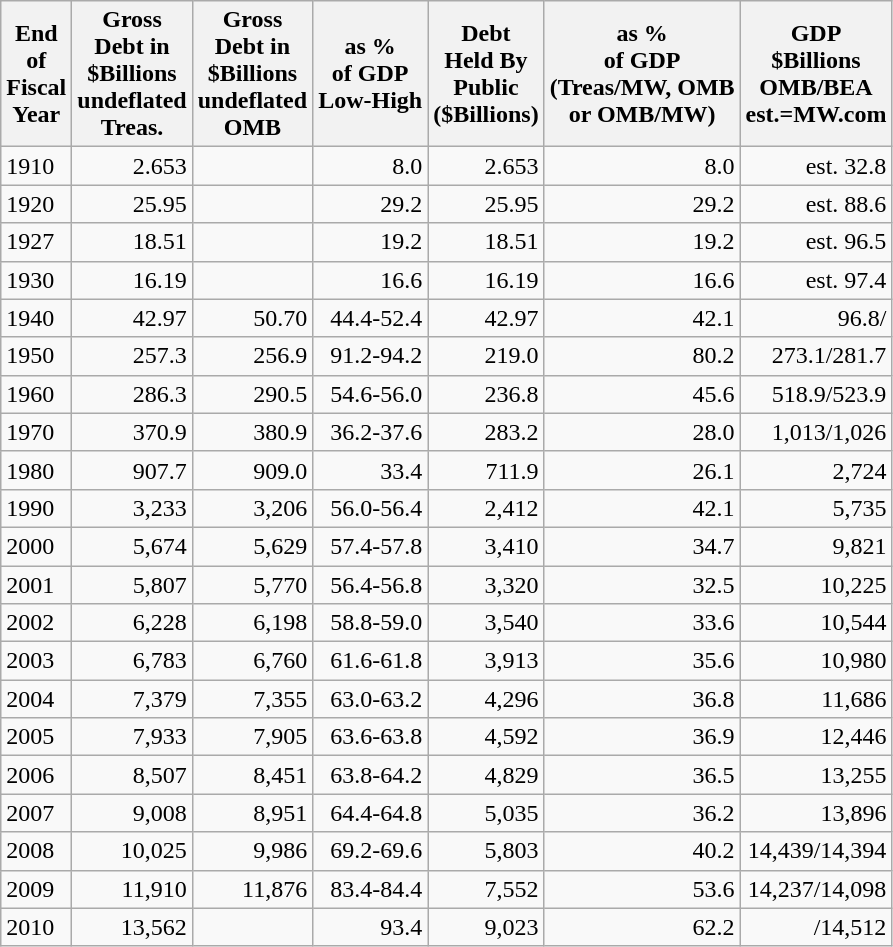<table class="wikitable" border="1">
<tr>
<th>End<br>of<br>Fiscal<br>Year</th>
<th>Gross<br>Debt in<br>$Billions<br>undeflated<br>Treas.</th>
<th>Gross<br>Debt in<br>$Billions<br>undeflated<br>OMB</th>
<th>as %<br> of GDP<br>Low-High</th>
<th>Debt<br>Held By <br>Public<br>($Billions)</th>
<th>as %<br> of GDP<br>(Treas/MW, OMB<br>or OMB/MW)</th>
<th>GDP<br>$Billions<br>OMB/BEA<br>est.=MW.com</th>
</tr>
<tr>
<td>1910</td>
<td align="right">2.653</td>
<td></td>
<td align="right">8.0</td>
<td align="right">2.653</td>
<td align="right">8.0</td>
<td align="right">est. 32.8</td>
</tr>
<tr>
<td>1920</td>
<td align="right">25.95</td>
<td></td>
<td align="right">29.2</td>
<td align="right">25.95</td>
<td align="right">29.2</td>
<td align="right">est. 88.6</td>
</tr>
<tr>
<td>1927</td>
<td align="right"> 18.51</td>
<td></td>
<td align="right">19.2</td>
<td align="right">18.51</td>
<td align="right">19.2</td>
<td align="right">est. 96.5</td>
</tr>
<tr>
<td>1930</td>
<td align="right">16.19</td>
<td></td>
<td align="right">16.6</td>
<td align="right">16.19</td>
<td align="right">16.6</td>
<td align="right">est. 97.4</td>
</tr>
<tr>
<td>1940</td>
<td align="right">42.97</td>
<td align="right">50.70</td>
<td align="right">44.4-52.4</td>
<td align="right">42.97</td>
<td align="right">42.1</td>
<td align="right">96.8/</td>
</tr>
<tr>
<td>1950</td>
<td align="right">257.3</td>
<td align="right">256.9</td>
<td align="right">91.2-94.2</td>
<td align="right">219.0</td>
<td align="right">80.2</td>
<td align="right">273.1/281.7</td>
</tr>
<tr>
<td>1960</td>
<td align="right">286.3</td>
<td align="right">290.5</td>
<td align="right">54.6-56.0</td>
<td align="right">236.8</td>
<td align="right">45.6</td>
<td align="right">518.9/523.9</td>
</tr>
<tr>
<td>1970</td>
<td align="right">370.9</td>
<td align="right">380.9</td>
<td align="right">36.2-37.6</td>
<td align="right">283.2</td>
<td align="right">28.0</td>
<td align="right">1,013/1,026</td>
</tr>
<tr>
<td>1980</td>
<td align="right">907.7</td>
<td align="right">909.0</td>
<td align="right">33.4</td>
<td align="right">711.9</td>
<td align="right">26.1</td>
<td align="right">2,724</td>
</tr>
<tr>
<td>1990</td>
<td align="right">3,233</td>
<td align="right">3,206</td>
<td align="right">56.0-56.4</td>
<td align="right">2,412</td>
<td align="right">42.1</td>
<td align="right">5,735</td>
</tr>
<tr>
<td>2000</td>
<td align="right">5,674</td>
<td align="right">5,629</td>
<td align="right">57.4-57.8</td>
<td align="right">3,410</td>
<td align="right">34.7</td>
<td align="right">9,821</td>
</tr>
<tr>
<td>2001</td>
<td align="right">5,807</td>
<td align="right">5,770</td>
<td align="right">56.4-56.8</td>
<td align="right">3,320</td>
<td align="right">32.5</td>
<td align="right">10,225</td>
</tr>
<tr>
<td>2002</td>
<td align="right">6,228</td>
<td align="right">6,198</td>
<td align="right">58.8-59.0</td>
<td align="right">3,540</td>
<td align="right">33.6</td>
<td align="right">10,544</td>
</tr>
<tr>
<td>2003</td>
<td align="right">6,783</td>
<td align="right">6,760</td>
<td align="right">61.6-61.8</td>
<td align="right">3,913</td>
<td align="right">35.6</td>
<td align="right">10,980</td>
</tr>
<tr>
<td>2004</td>
<td align="right">7,379</td>
<td align="right">7,355</td>
<td align="right">63.0-63.2</td>
<td align="right">4,296</td>
<td align="right">36.8</td>
<td align="right">11,686</td>
</tr>
<tr>
<td>2005</td>
<td align="right">7,933</td>
<td align="right">7,905</td>
<td align="right">63.6-63.8</td>
<td align="right">4,592</td>
<td align="right">36.9</td>
<td align="right">12,446</td>
</tr>
<tr>
<td>2006</td>
<td align="right">8,507</td>
<td align="right">8,451</td>
<td align="right">63.8-64.2</td>
<td align="right">4,829</td>
<td align="right">36.5</td>
<td align="right">13,255</td>
</tr>
<tr>
<td>2007</td>
<td align="right">9,008</td>
<td align="right">8,951</td>
<td align="right">64.4-64.8</td>
<td align="right">5,035</td>
<td align="right">36.2</td>
<td align="right">13,896</td>
</tr>
<tr>
<td>2008</td>
<td align="right">10,025</td>
<td align="right">9,986</td>
<td align="right">69.2-69.6</td>
<td align="right">5,803</td>
<td align="right">40.2</td>
<td align="right">14,439/14,394</td>
</tr>
<tr>
<td>2009</td>
<td align="right">11,910</td>
<td align="right">11,876</td>
<td align="right">83.4-84.4</td>
<td align="right">7,552</td>
<td align="right">53.6</td>
<td align="right">14,237/14,098</td>
</tr>
<tr>
<td>2010</td>
<td align="right">13,562</td>
<td></td>
<td align="right">93.4</td>
<td align="right">9,023</td>
<td align="right">62.2</td>
<td align="right">/14,512</td>
</tr>
</table>
